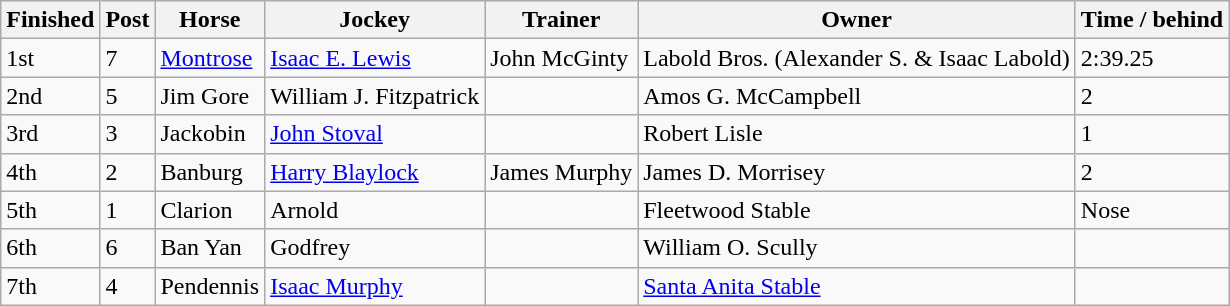<table class="wikitable">
<tr>
<th>Finished</th>
<th>Post</th>
<th>Horse</th>
<th>Jockey</th>
<th>Trainer</th>
<th>Owner</th>
<th>Time / behind</th>
</tr>
<tr>
<td>1st</td>
<td>7</td>
<td><a href='#'>Montrose</a></td>
<td><a href='#'>Isaac E. Lewis</a></td>
<td>John McGinty</td>
<td>Labold Bros. (Alexander S. & Isaac Labold)</td>
<td>2:39.25</td>
</tr>
<tr>
<td>2nd</td>
<td>5</td>
<td>Jim Gore</td>
<td>William J. Fitzpatrick</td>
<td></td>
<td>Amos G. McCampbell</td>
<td>2</td>
</tr>
<tr>
<td>3rd</td>
<td>3</td>
<td>Jackobin</td>
<td><a href='#'>John Stoval</a></td>
<td></td>
<td>Robert Lisle</td>
<td>1</td>
</tr>
<tr>
<td>4th</td>
<td>2</td>
<td>Banburg</td>
<td><a href='#'>Harry Blaylock</a></td>
<td>James Murphy</td>
<td>James D. Morrisey</td>
<td>2</td>
</tr>
<tr>
<td>5th</td>
<td>1</td>
<td>Clarion</td>
<td>Arnold</td>
<td></td>
<td>Fleetwood Stable</td>
<td>Nose</td>
</tr>
<tr>
<td>6th</td>
<td>6</td>
<td>Ban Yan</td>
<td>Godfrey</td>
<td></td>
<td>William O. Scully</td>
<td></td>
</tr>
<tr>
<td>7th</td>
<td>4</td>
<td>Pendennis</td>
<td><a href='#'>Isaac Murphy</a></td>
<td></td>
<td><a href='#'>Santa Anita Stable</a></td>
<td></td>
</tr>
</table>
